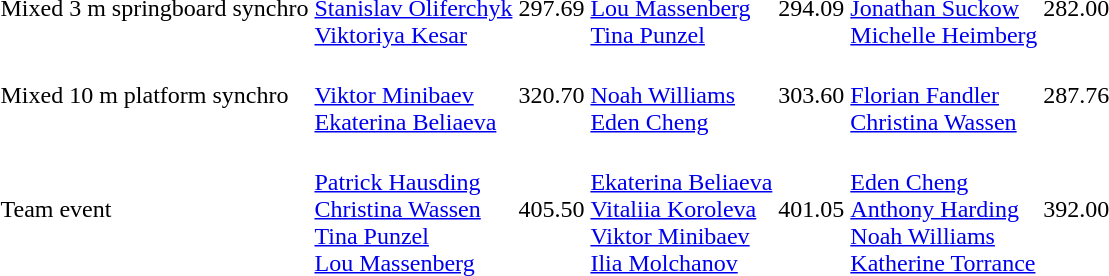<table>
<tr>
<td>Mixed 3 m springboard synchro<br></td>
<td><br><a href='#'>Stanislav Oliferchyk</a><br><a href='#'>Viktoriya Kesar</a></td>
<td>297.69</td>
<td><br><a href='#'>Lou Massenberg</a><br><a href='#'>Tina Punzel</a></td>
<td>294.09</td>
<td><br><a href='#'>Jonathan Suckow</a><br><a href='#'>Michelle Heimberg</a></td>
<td>282.00</td>
</tr>
<tr>
<td>Mixed 10 m platform synchro<br></td>
<td><br><a href='#'>Viktor Minibaev</a><br><a href='#'>Ekaterina Beliaeva</a></td>
<td>320.70</td>
<td><br><a href='#'>Noah Williams</a><br><a href='#'>Eden Cheng</a></td>
<td>303.60</td>
<td><br><a href='#'>Florian Fandler</a><br><a href='#'>Christina Wassen</a></td>
<td>287.76</td>
</tr>
<tr>
<td>Team event<br></td>
<td><br><a href='#'>Patrick Hausding</a><br><a href='#'>Christina Wassen</a><br><a href='#'>Tina Punzel</a><br><a href='#'>Lou Massenberg</a></td>
<td>405.50</td>
<td><br><a href='#'>Ekaterina Beliaeva</a><br><a href='#'>Vitaliia Koroleva</a><br><a href='#'>Viktor Minibaev</a><br><a href='#'>Ilia Molchanov</a></td>
<td>401.05</td>
<td><br><a href='#'>Eden Cheng</a><br><a href='#'>Anthony Harding</a><br><a href='#'>Noah Williams</a><br><a href='#'>Katherine Torrance</a></td>
<td>392.00</td>
</tr>
</table>
